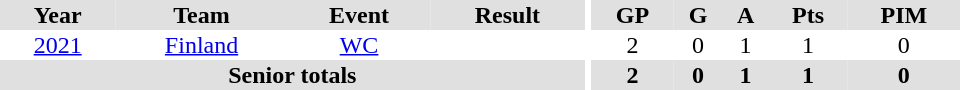<table border="0" cellpadding="1" cellspacing="0" ID="Table3" style="text-align:center; width:40em">
<tr ALIGN="center" bgcolor="#e0e0e0">
<th>Year</th>
<th>Team</th>
<th>Event</th>
<th>Result</th>
<th rowspan="99" bgcolor="#ffffff"></th>
<th>GP</th>
<th>G</th>
<th>A</th>
<th>Pts</th>
<th>PIM</th>
</tr>
<tr>
<td><a href='#'>2021</a></td>
<td><a href='#'>Finland</a></td>
<td><a href='#'>WC</a></td>
<td></td>
<td>2</td>
<td>0</td>
<td>1</td>
<td>1</td>
<td>0</td>
</tr>
<tr bgcolor="#e0e0e0">
<th colspan="4">Senior totals</th>
<th>2</th>
<th>0</th>
<th>1</th>
<th>1</th>
<th>0</th>
</tr>
</table>
